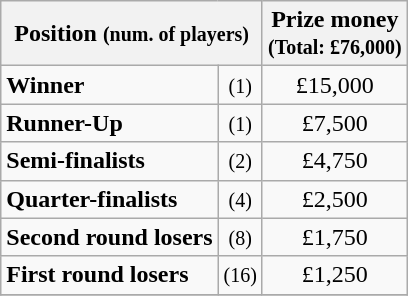<table class="wikitable">
<tr>
<th colspan=2>Position <small>(num. of players)</small></th>
<th>Prize money<br><small>(Total: £76,000)</small></th>
</tr>
<tr>
<td><strong>Winner</strong></td>
<td align=center><small>(1)</small></td>
<td align=center>£15,000</td>
</tr>
<tr>
<td><strong>Runner-Up</strong></td>
<td align=center><small>(1)</small></td>
<td align=center>£7,500</td>
</tr>
<tr>
<td><strong>Semi-finalists</strong></td>
<td align=center><small>(2)</small></td>
<td align=center>£4,750</td>
</tr>
<tr>
<td><strong>Quarter-finalists</strong></td>
<td align=center><small>(4)</small></td>
<td align=center>£2,500</td>
</tr>
<tr>
<td><strong>Second round losers</strong></td>
<td align=center><small>(8)</small></td>
<td align=center>£1,750</td>
</tr>
<tr>
<td><strong>First round losers</strong></td>
<td align=center><small>(16)</small></td>
<td align=center>£1,250</td>
</tr>
<tr>
</tr>
</table>
